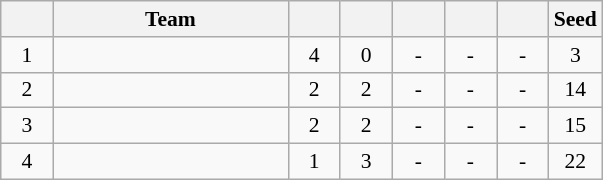<table class="wikitable" style="text-align:center;font-size: 90%;">
<tr>
<th width="28px"></th>
<th width="150px">Team</th>
<th width="28px"></th>
<th width="28px"></th>
<th width="28px"></th>
<th width="28px"></th>
<th width="28px"></th>
<th width="28px">Seed</th>
</tr>
<tr>
<td>1</td>
<td style="text-align:left;"></td>
<td>4</td>
<td>0</td>
<td>-</td>
<td>-</td>
<td>-</td>
<td>3</td>
</tr>
<tr>
<td>2</td>
<td style="text-align:left;"></td>
<td>2</td>
<td>2</td>
<td>-</td>
<td>-</td>
<td>-</td>
<td>14</td>
</tr>
<tr>
<td>3</td>
<td style="text-align:left;"></td>
<td>2</td>
<td>2</td>
<td>-</td>
<td>-</td>
<td>-</td>
<td>15</td>
</tr>
<tr>
<td>4</td>
<td style="text-align:left;"></td>
<td>1</td>
<td>3</td>
<td>-</td>
<td>-</td>
<td>-</td>
<td>22</td>
</tr>
</table>
